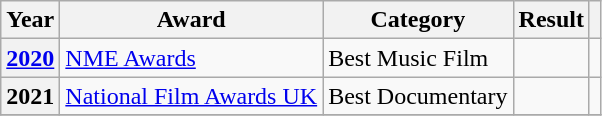<table class="wikitable sortable plainrowheaders">
<tr>
<th scope="col">Year</th>
<th scope="col">Award</th>
<th scope="col">Category</th>
<th scope="col">Result</th>
<th scope="col" class="unsortable"></th>
</tr>
<tr>
<th scope="row"><a href='#'>2020</a></th>
<td><a href='#'>NME Awards</a></td>
<td>Best Music Film</td>
<td></td>
<td style="text-align:center;"></td>
</tr>
<tr>
<th scope="row">2021</th>
<td><a href='#'>National Film Awards UK</a></td>
<td>Best Documentary</td>
<td></td>
<td style="text-align:center;"></td>
</tr>
<tr>
</tr>
</table>
